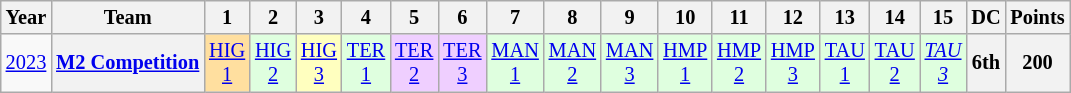<table class="wikitable" style="text-align:center; font-size:85%">
<tr>
<th>Year</th>
<th>Team</th>
<th>1</th>
<th>2</th>
<th>3</th>
<th>4</th>
<th>5</th>
<th>6</th>
<th>7</th>
<th>8</th>
<th>9</th>
<th>10</th>
<th>11</th>
<th>12</th>
<th>13</th>
<th>14</th>
<th>15</th>
<th>DC</th>
<th>Points</th>
</tr>
<tr>
<td><a href='#'>2023</a></td>
<th nowrap><a href='#'>M2 Competition</a></th>
<td style="background:#FFDF9F;"><a href='#'>HIG<br>1</a><br></td>
<td style="background:#DFFFDF;"><a href='#'>HIG<br>2</a><br></td>
<td style="background:#FFFFBF;"><a href='#'>HIG<br>3</a><br></td>
<td style="background:#DFFFDF;"><a href='#'>TER<br>1</a><br></td>
<td style="background:#EFCFFF;"><a href='#'>TER<br>2</a><br></td>
<td style="background:#EFCFFF;"><a href='#'>TER<br>3</a><br></td>
<td style="background:#DFFFDF;"><a href='#'>MAN<br>1</a><br></td>
<td style="background:#DFFFDF;"><a href='#'>MAN<br>2</a><br></td>
<td style="background:#DFFFDF;"><a href='#'>MAN<br>3</a><br></td>
<td style="background:#DFFFDF;"><a href='#'>HMP<br>1</a><br></td>
<td style="background:#DFFFDF;"><a href='#'>HMP<br>2</a><br></td>
<td style="background:#DFFFDF;"><a href='#'>HMP<br>3</a><br></td>
<td style="background:#DFFFDF;"><a href='#'>TAU<br>1</a><br></td>
<td style="background:#DFFFDF;"><a href='#'>TAU<br>2</a><br></td>
<td style="background:#DFFFDF;"><em><a href='#'>TAU<br>3</a></em><br></td>
<th style="background:#;">6th</th>
<th style="background:#;">200</th>
</tr>
</table>
